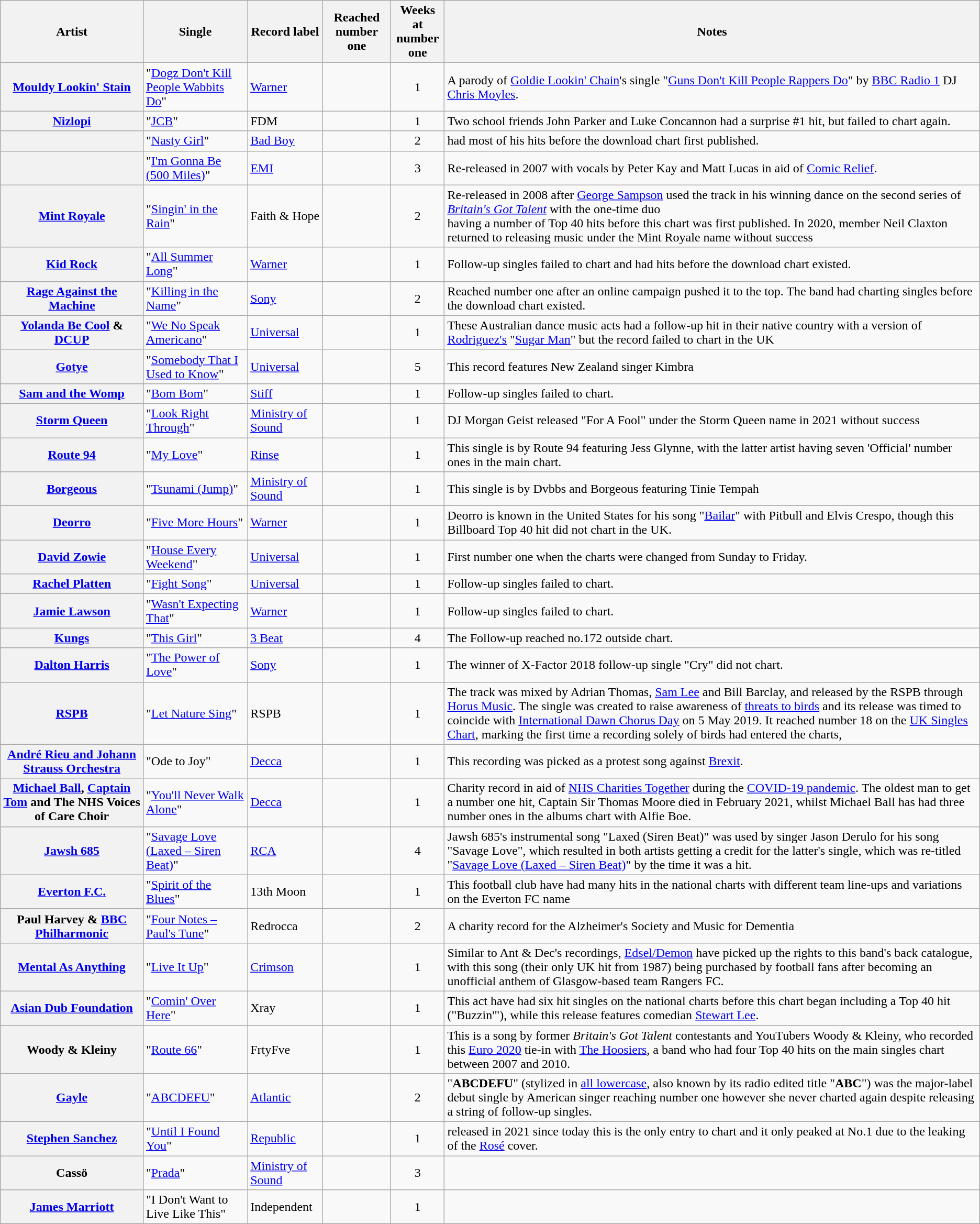<table class="wikitable plainrowheaders sortable">
<tr>
<th scope=col>Artist</th>
<th scope=col>Single</th>
<th scope=col>Record label</th>
<th scope=col>Reached number one</th>
<th scope=col>Weeks at<br>number one</th>
<th scope=col class=unsortable>Notes</th>
</tr>
<tr>
<th scope=row><a href='#'>Mouldy Lookin' Stain</a></th>
<td>"<a href='#'>Dogz Don't Kill People Wabbits Do</a>"</td>
<td><a href='#'>Warner</a></td>
<td></td>
<td align=center>1</td>
<td>A parody of <a href='#'>Goldie Lookin' Chain</a>'s single "<a href='#'>Guns Don't Kill People Rappers Do</a>" by <a href='#'>BBC Radio 1</a> DJ <a href='#'>Chris Moyles</a>.</td>
</tr>
<tr>
<th scope=row><a href='#'>Nizlopi</a></th>
<td>"<a href='#'>JCB</a>"</td>
<td>FDM</td>
<td></td>
<td align=center>1</td>
<td>Two school friends John Parker and Luke Concannon had a surprise #1 hit, but failed to chart again.</td>
</tr>
<tr>
<th scope=row></th>
<td>"<a href='#'>Nasty Girl</a>"</td>
<td><a href='#'>Bad Boy</a></td>
<td></td>
<td align=center>2</td>
<td>had most of his hits before the download chart first published.</td>
</tr>
<tr>
<th scope=row></th>
<td>"<a href='#'>I'm Gonna Be (500 Miles)</a>"</td>
<td><a href='#'>EMI</a></td>
<td></td>
<td align=center>3</td>
<td>Re-released in 2007 with vocals by Peter Kay and Matt Lucas in aid of <a href='#'>Comic Relief</a>.</td>
</tr>
<tr>
<th scope=row><a href='#'>Mint Royale</a></th>
<td>"<a href='#'>Singin' in the Rain</a>"</td>
<td>Faith & Hope</td>
<td></td>
<td align=center>2</td>
<td>Re-released in 2008 after <a href='#'>George Sampson</a> used the track in his winning dance on the second series of <em><a href='#'>Britain's Got Talent</a></em> with the one-time duo<br>having a number of Top 40 hits before this chart was first published. In 2020, member Neil Claxton returned to releasing music under the Mint Royale name without success</td>
</tr>
<tr>
<th scope=row><a href='#'>Kid Rock</a></th>
<td>"<a href='#'>All Summer Long</a>"</td>
<td><a href='#'>Warner</a></td>
<td></td>
<td align=center>1</td>
<td>Follow-up singles failed to chart and had hits before the download chart existed.</td>
</tr>
<tr>
<th scope=row><a href='#'>Rage Against the Machine</a></th>
<td>"<a href='#'>Killing in the Name</a>"</td>
<td><a href='#'>Sony</a></td>
<td></td>
<td align=center>2</td>
<td>Reached number one after an online campaign pushed it to the top. The band had charting singles before the download chart existed.</td>
</tr>
<tr>
<th scope=row><a href='#'>Yolanda Be Cool</a> & <a href='#'>DCUP</a></th>
<td>"<a href='#'>We No Speak Americano</a>"</td>
<td><a href='#'>Universal</a></td>
<td></td>
<td align=center>1</td>
<td>These Australian dance music acts had a follow-up hit in their native country with a version of <a href='#'>Rodriguez's</a> "<a href='#'>Sugar Man</a>" but the record failed to chart in the UK</td>
</tr>
<tr>
<th scope=row><a href='#'>Gotye</a></th>
<td>"<a href='#'>Somebody That I Used to Know</a>"</td>
<td><a href='#'>Universal</a></td>
<td></td>
<td align=center>5</td>
<td>This record features New Zealand singer Kimbra</td>
</tr>
<tr>
<th scope=row><a href='#'>Sam and the Womp</a></th>
<td>"<a href='#'>Bom Bom</a>"</td>
<td><a href='#'>Stiff</a></td>
<td></td>
<td align=center>1</td>
<td>Follow-up singles failed to chart.</td>
</tr>
<tr>
<th scope=row><a href='#'>Storm Queen</a></th>
<td>"<a href='#'>Look Right Through</a>"</td>
<td><a href='#'>Ministry of Sound</a></td>
<td></td>
<td align=center>1</td>
<td>DJ Morgan Geist released "For A Fool" under the Storm Queen name in 2021 without success</td>
</tr>
<tr>
<th scope=row><a href='#'>Route 94</a></th>
<td>"<a href='#'>My Love</a>"</td>
<td><a href='#'>Rinse</a></td>
<td></td>
<td align=center>1</td>
<td>This single is by Route 94 featuring Jess Glynne, with the latter artist having seven 'Official' number ones in the main chart.</td>
</tr>
<tr>
<th scope=row><a href='#'>Borgeous</a></th>
<td>"<a href='#'>Tsunami (Jump)</a>"</td>
<td><a href='#'>Ministry of Sound</a></td>
<td></td>
<td align=center>1</td>
<td>This single is by Dvbbs and Borgeous featuring Tinie Tempah</td>
</tr>
<tr>
<th scope=row><a href='#'>Deorro</a></th>
<td>"<a href='#'>Five More Hours</a>"</td>
<td><a href='#'>Warner</a></td>
<td></td>
<td align=center>1</td>
<td>Deorro is known in the United States for his song "<a href='#'>Bailar</a>" with Pitbull and Elvis Crespo, though this Billboard Top 40 hit did not chart in the UK.</td>
</tr>
<tr>
<th scope=row><a href='#'>David Zowie</a></th>
<td>"<a href='#'>House Every Weekend</a>"</td>
<td><a href='#'>Universal</a></td>
<td></td>
<td align=center>1</td>
<td>First number one when the charts were changed from Sunday to Friday.</td>
</tr>
<tr>
<th scope=row><a href='#'>Rachel Platten</a></th>
<td>"<a href='#'>Fight Song</a>"</td>
<td><a href='#'>Universal</a></td>
<td></td>
<td align=center>1</td>
<td>Follow-up singles failed to chart.</td>
</tr>
<tr>
<th scope=row><a href='#'>Jamie Lawson</a></th>
<td>"<a href='#'>Wasn't Expecting That</a>"</td>
<td><a href='#'>Warner</a></td>
<td></td>
<td align=center>1</td>
<td>Follow-up singles failed to chart.</td>
</tr>
<tr>
<th scope=row><a href='#'>Kungs</a></th>
<td>"<a href='#'>This Girl</a>"</td>
<td><a href='#'>3 Beat</a></td>
<td></td>
<td align=center>4</td>
<td>The Follow-up reached no.172 outside chart.</td>
</tr>
<tr>
<th scope=row><a href='#'>Dalton Harris</a></th>
<td>"<a href='#'>The Power of Love</a>"</td>
<td><a href='#'>Sony</a></td>
<td></td>
<td align=center>1</td>
<td>The winner of X-Factor 2018 follow-up single "Cry" did not chart.</td>
</tr>
<tr>
<th scope=row><a href='#'>RSPB</a></th>
<td>"<a href='#'>Let Nature Sing</a>"</td>
<td>RSPB</td>
<td></td>
<td align=center>1</td>
<td>The track was mixed by Adrian Thomas, <a href='#'>Sam Lee</a> and Bill Barclay, and released by the RSPB through <a href='#'>Horus Music</a>. The single was created to raise awareness of <a href='#'>threats to birds</a> and its release was timed to coincide with <a href='#'>International Dawn Chorus Day</a> on 5 May 2019. It reached number 18 on the <a href='#'>UK Singles Chart</a>, marking the first time a recording solely of birds had entered the charts,</td>
</tr>
<tr>
<th scope=row><a href='#'>André Rieu and Johann Strauss Orchestra</a></th>
<td>"Ode to Joy"</td>
<td><a href='#'>Decca</a></td>
<td></td>
<td align=center>1</td>
<td>This recording was picked as a protest song against <a href='#'>Brexit</a>.</td>
</tr>
<tr>
<th scope=row><a href='#'>Michael Ball</a>, <a href='#'>Captain Tom</a> and The NHS Voices of Care Choir</th>
<td>"<a href='#'>You'll Never Walk Alone</a>"</td>
<td><a href='#'>Decca</a></td>
<td></td>
<td align=center>1</td>
<td>Charity record in aid of <a href='#'>NHS Charities Together</a> during the <a href='#'>COVID-19 pandemic</a>. The oldest man to get a number one hit, Captain Sir Thomas Moore died in February 2021, whilst Michael Ball has had three number ones in the albums chart with Alfie Boe.</td>
</tr>
<tr>
<th scope=row><a href='#'>Jawsh 685</a></th>
<td>"<a href='#'>Savage Love (Laxed – Siren Beat)</a>"</td>
<td><a href='#'>RCA</a></td>
<td></td>
<td align=center>4</td>
<td>Jawsh 685's instrumental song "Laxed (Siren Beat)" was used by singer Jason Derulo for his song "Savage Love", which resulted in both artists getting a credit for the latter's single, which was re-titled "<a href='#'>Savage Love (Laxed – Siren Beat)</a>" by the time it was a hit.</td>
</tr>
<tr>
<th scope=row><a href='#'>Everton F.C.</a></th>
<td>"<a href='#'>Spirit of the Blues</a>"</td>
<td>13th Moon</td>
<td></td>
<td align=center>1</td>
<td>This football club have had many hits in the national charts with different team line-ups and variations on the Everton FC name</td>
</tr>
<tr>
<th scope=row>Paul Harvey & <a href='#'>BBC Philharmonic</a></th>
<td>"<a href='#'>Four Notes – Paul's Tune</a>"</td>
<td>Redrocca</td>
<td></td>
<td align=center>2</td>
<td>A charity record for the Alzheimer's Society and Music for Dementia</td>
</tr>
<tr>
<th scope=row><a href='#'>Mental As Anything</a></th>
<td>"<a href='#'>Live It Up</a>"</td>
<td><a href='#'>Crimson</a></td>
<td></td>
<td align=center>1</td>
<td>Similar to Ant & Dec's recordings, <a href='#'>Edsel/Demon</a> have picked up the rights to this band's back catalogue, with this song (their only UK hit from 1987) being purchased by football fans after becoming an unofficial anthem of Glasgow-based team Rangers FC.</td>
</tr>
<tr>
<th scope=row><a href='#'>Asian Dub Foundation</a></th>
<td>"<a href='#'>Comin' Over Here</a>"</td>
<td>Xray</td>
<td></td>
<td align=center>1</td>
<td>This act have had six hit singles on the national charts before this chart began including a Top 40 hit ("Buzzin'"), while this release features comedian <a href='#'>Stewart Lee</a>.</td>
</tr>
<tr>
<th scope=row>Woody & Kleiny</th>
<td>"<a href='#'>Route 66</a>"</td>
<td>FrtyFve</td>
<td></td>
<td align=center>1</td>
<td>This is a song by former <em>Britain's Got Talent</em> contestants and YouTubers Woody & Kleiny, who recorded this <a href='#'>Euro 2020</a> tie-in with <a href='#'>The Hoosiers</a>, a band who had four Top 40 hits on the main singles chart between 2007 and 2010.</td>
</tr>
<tr>
<th scope=row><a href='#'>Gayle</a></th>
<td>"<a href='#'>ABCDEFU</a>"</td>
<td><a href='#'>Atlantic</a></td>
<td></td>
<td align=center>2</td>
<td>"<strong>ABCDEFU</strong>" (stylized in <a href='#'>all lowercase</a>, also known by its radio edited title "<strong>ABC</strong>") was the major-label debut single by American singer reaching number one however she never charted again despite releasing a string of follow-up singles.</td>
</tr>
<tr>
<th scope=row><a href='#'>Stephen Sanchez</a></th>
<td>"<a href='#'>Until I Found You</a>"</td>
<td><a href='#'>Republic</a></td>
<td></td>
<td align=center>1</td>
<td>released in 2021 since today this is the only entry to chart and it only peaked at No.1 due to the leaking of the <a href='#'>Rosé</a> cover.</td>
</tr>
<tr>
<th scope=row>Cassö</th>
<td>"<a href='#'>Prada</a>"</td>
<td><a href='#'>Ministry of Sound</a></td>
<td></td>
<td align=center>3</td>
<td></td>
</tr>
<tr>
<th scope=row><a href='#'>James Marriott</a></th>
<td>"I Don't Want to Live Like This"</td>
<td>Independent</td>
<td></td>
<td align=center>1</td>
<td></td>
</tr>
</table>
